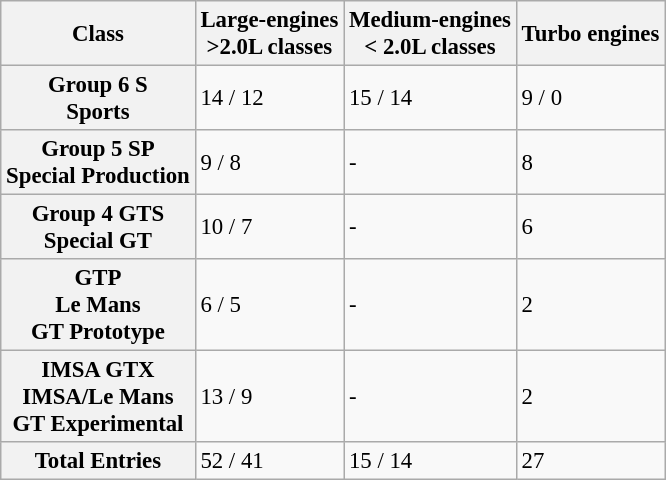<table class="wikitable" style="font-size: 95%">
<tr>
<th>Class</th>
<th>Large-engines<br> >2.0L classes</th>
<th>Medium-engines<br> < 2.0L classes</th>
<th>Turbo engines</th>
</tr>
<tr>
<th>Group 6 S<br> Sports</th>
<td>14 / 12</td>
<td>15 / 14</td>
<td>9 / 0</td>
</tr>
<tr>
<th>Group 5 SP<br> Special Production</th>
<td>9 /  8</td>
<td>-</td>
<td>8</td>
</tr>
<tr>
<th>Group 4 GTS<br> Special GT</th>
<td>10 / 7</td>
<td>-</td>
<td>6</td>
</tr>
<tr>
<th>GTP<br> Le Mans<br>GT Prototype</th>
<td>6 /  5</td>
<td>-</td>
<td>2</td>
</tr>
<tr>
<th>IMSA GTX<br> IMSA/Le Mans<br>GT Experimental</th>
<td>13 /  9</td>
<td>-</td>
<td>2</td>
</tr>
<tr>
<th>Total Entries</th>
<td>52 / 41</td>
<td>15 / 14</td>
<td>27</td>
</tr>
</table>
